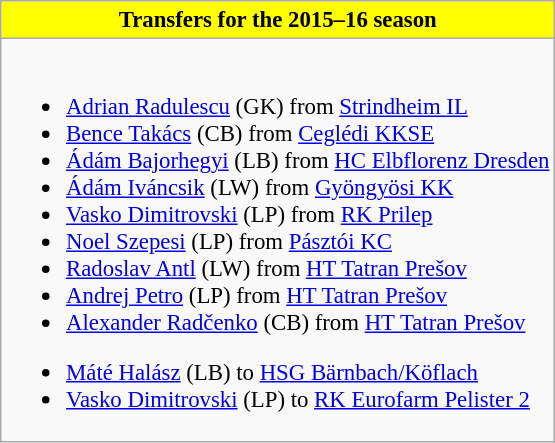<table class="wikitable collapsible collapsed" style="font-size:95%">
<tr>
<th style="color:black; background:yellow"> <strong>Transfers for the 2015–16 season</strong></th>
</tr>
<tr>
<td><br>
<ul><li> <a href='#'>Adrian Radulescu</a> (GK) from  <a href='#'>Strindheim IL</a></li><li> <a href='#'>Bence Takács</a> (CB) from  <a href='#'>Ceglédi KKSE</a></li><li> <a href='#'>Ádám Bajorhegyi</a> (LB) from  <a href='#'>HC Elbflorenz Dresden</a></li><li> <a href='#'>Ádám Iváncsik</a> (LW) from  <a href='#'>Gyöngyösi KK</a></li><li> <a href='#'>Vasko Dimitrovski</a> (LP) from  <a href='#'>RK Prilep</a></li><li> <a href='#'>Noel Szepesi</a> (LP) from  <a href='#'>Pásztói KC</a></li><li> <a href='#'>Radoslav Antl</a> (LW) from  <a href='#'>HT Tatran Prešov</a></li><li> <a href='#'>Andrej Petro</a> (LP) from  <a href='#'>HT Tatran Prešov</a></li><li> <a href='#'>Alexander Radčenko</a> (CB) from  <a href='#'>HT Tatran Prešov</a></li></ul><ul><li> <a href='#'>Máté Halász</a> (LB) to  <a href='#'>HSG Bärnbach/Köflach</a></li><li> <a href='#'>Vasko Dimitrovski</a> (LP) to  <a href='#'>RK Eurofarm Pelister 2</a></li></ul></td>
</tr>
</table>
